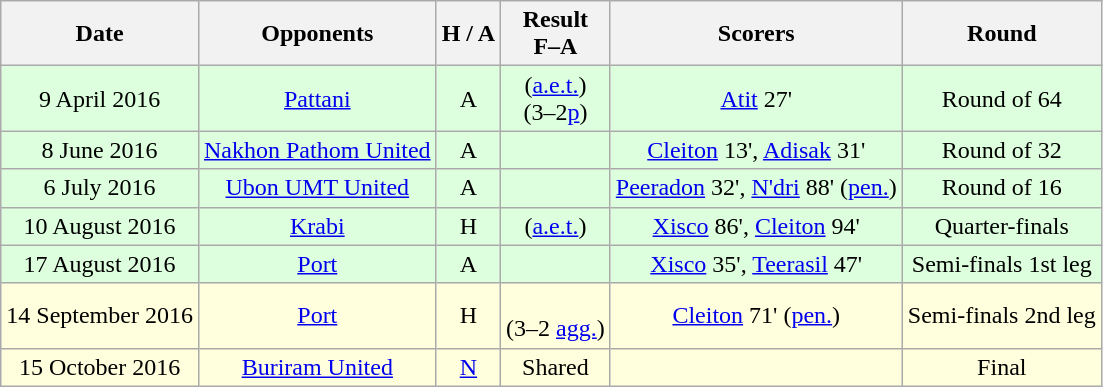<table class="wikitable" style="text-align:center">
<tr>
<th>Date</th>
<th>Opponents</th>
<th>H / A</th>
<th>Result<br>F–A</th>
<th>Scorers</th>
<th>Round</th>
</tr>
<tr bgcolor="#ddffdd">
<td>9 April 2016</td>
<td><a href='#'>Pattani</a></td>
<td>A</td>
<td> (<a href='#'>a.e.t.</a>)<br>(3–2<a href='#'>p</a>)</td>
<td><a href='#'>Atit</a> 27'</td>
<td>Round of 64</td>
</tr>
<tr bgcolor="#ddffdd">
<td>8 June 2016</td>
<td><a href='#'>Nakhon Pathom United</a></td>
<td>A</td>
<td></td>
<td><a href='#'>Cleiton</a> 13', <a href='#'>Adisak</a> 31'</td>
<td>Round of 32</td>
</tr>
<tr bgcolor="#ddffdd">
<td>6 July 2016</td>
<td><a href='#'>Ubon UMT United</a></td>
<td>A</td>
<td></td>
<td><a href='#'>Peeradon</a> 32', <a href='#'>N'dri</a> 88' (<a href='#'>pen.</a>)</td>
<td>Round of 16</td>
</tr>
<tr bgcolor="#ddffdd">
<td>10 August 2016</td>
<td><a href='#'>Krabi</a></td>
<td>H</td>
<td> (<a href='#'>a.e.t.</a>)</td>
<td><a href='#'>Xisco</a> 86', <a href='#'>Cleiton</a> 94'</td>
<td>Quarter-finals</td>
</tr>
<tr bgcolor="#ddffdd">
<td>17 August 2016</td>
<td><a href='#'>Port</a></td>
<td>A</td>
<td></td>
<td><a href='#'>Xisco</a> 35', <a href='#'>Teerasil</a> 47'</td>
<td>Semi-finals 1st leg</td>
</tr>
<tr bgcolor="#ffffdd">
<td>14 September 2016</td>
<td><a href='#'>Port</a></td>
<td>H</td>
<td><br>(3–2 <a href='#'>agg.</a>)</td>
<td><a href='#'>Cleiton</a> 71' (<a href='#'>pen.</a>)</td>
<td>Semi-finals 2nd leg</td>
</tr>
<tr bgcolor="#ffffdd">
<td>15 October 2016</td>
<td><a href='#'>Buriram United</a></td>
<td><a href='#'>N</a></td>
<td>Shared</td>
<td></td>
<td>Final</td>
</tr>
</table>
